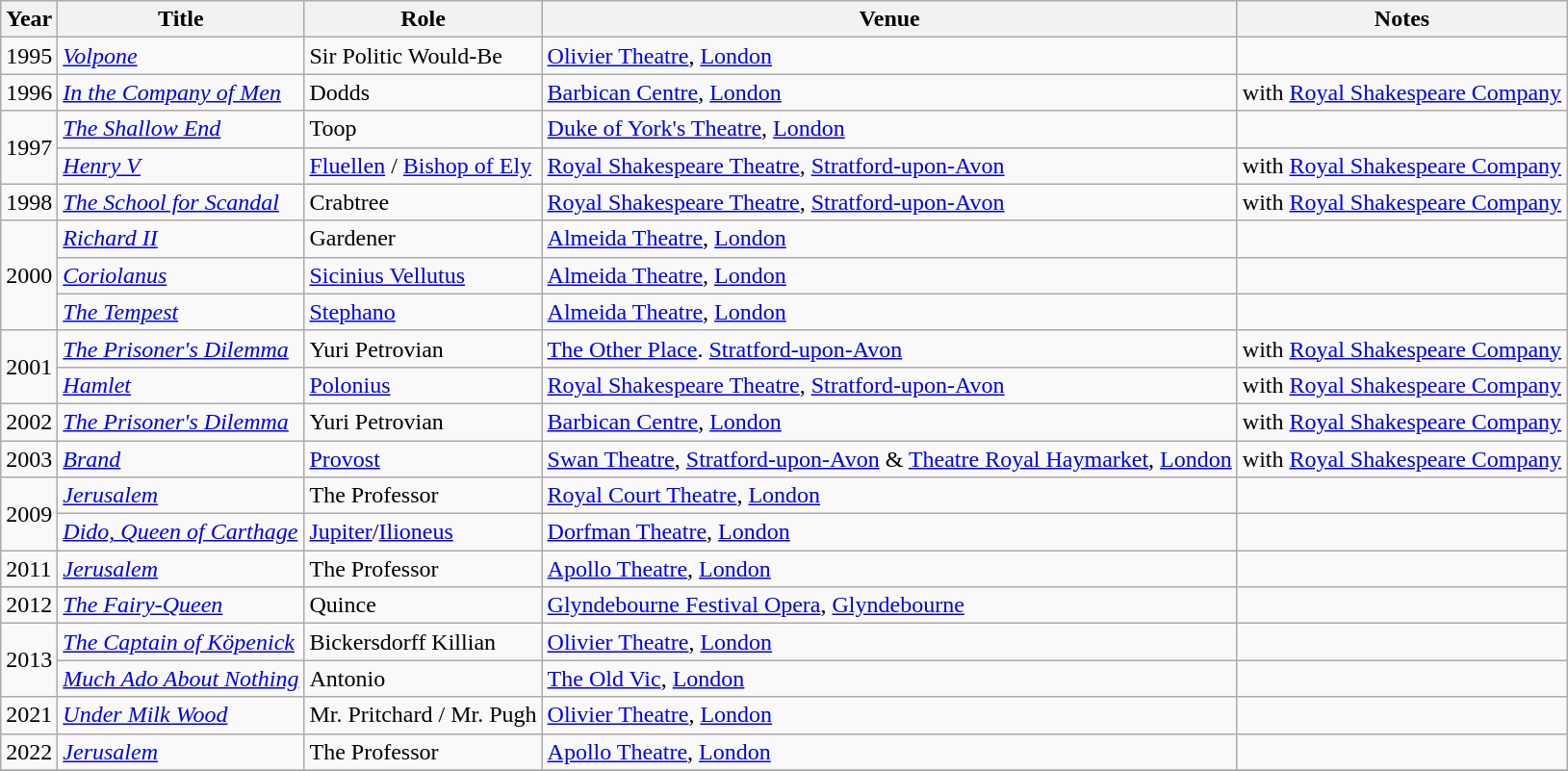<table class="wikitable sortable">
<tr>
<th>Year</th>
<th>Title</th>
<th>Role</th>
<th>Venue</th>
<th>Notes</th>
</tr>
<tr>
<td>1995</td>
<td><em><a href='#'>Volpone</a></em></td>
<td>Sir Politic Would-Be</td>
<td><a href='#'>Olivier Theatre</a>, <a href='#'>London</a></td>
<td></td>
</tr>
<tr>
<td>1996</td>
<td><em><a href='#'>In the Company of Men</a></em></td>
<td>Dodds</td>
<td><a href='#'>Barbican Centre</a>, <a href='#'>London</a></td>
<td>with <a href='#'>Royal Shakespeare Company</a></td>
</tr>
<tr>
<td rowspan="2">1997</td>
<td><em><a href='#'>The Shallow End</a></em></td>
<td>Toop</td>
<td><a href='#'>Duke of York's Theatre</a>, <a href='#'>London</a></td>
<td></td>
</tr>
<tr>
<td><em><a href='#'>Henry V</a></em></td>
<td><a href='#'>Fluellen</a> / <a href='#'>Bishop of Ely</a></td>
<td><a href='#'>Royal Shakespeare Theatre</a>, <a href='#'>Stratford-upon-Avon</a></td>
<td>with <a href='#'>Royal Shakespeare Company</a></td>
</tr>
<tr>
<td>1998</td>
<td><em><a href='#'>The School for Scandal</a></em></td>
<td>Crabtree</td>
<td><a href='#'>Royal Shakespeare Theatre</a>, <a href='#'>Stratford-upon-Avon</a></td>
<td>with <a href='#'>Royal Shakespeare Company</a></td>
</tr>
<tr>
<td rowspan="3">2000</td>
<td><em><a href='#'>Richard II</a></em></td>
<td>Gardener</td>
<td><a href='#'>Almeida Theatre</a>, <a href='#'>London</a></td>
<td></td>
</tr>
<tr>
<td><em><a href='#'>Coriolanus</a></em></td>
<td><a href='#'>Sicinius Vellutus</a></td>
<td><a href='#'>Almeida Theatre</a>, <a href='#'>London</a></td>
<td></td>
</tr>
<tr>
<td><em><a href='#'>The Tempest</a></em></td>
<td><a href='#'>Stephano</a></td>
<td><a href='#'>Almeida Theatre</a>, <a href='#'>London</a></td>
<td></td>
</tr>
<tr>
<td rowspan="2">2001</td>
<td><em><a href='#'>The Prisoner's Dilemma</a></em></td>
<td>Yuri Petrovian</td>
<td><a href='#'>The Other Place</a>. <a href='#'>Stratford-upon-Avon</a></td>
<td>with <a href='#'>Royal Shakespeare Company</a></td>
</tr>
<tr>
<td><em><a href='#'>Hamlet</a></em></td>
<td><a href='#'>Polonius</a></td>
<td><a href='#'>Royal Shakespeare Theatre</a>, <a href='#'>Stratford-upon-Avon</a></td>
<td>with <a href='#'>Royal Shakespeare Company</a></td>
</tr>
<tr>
<td>2002</td>
<td><em><a href='#'>The Prisoner's Dilemma</a></em></td>
<td>Yuri Petrovian</td>
<td><a href='#'>Barbican Centre</a>, <a href='#'>London</a></td>
<td>with <a href='#'>Royal Shakespeare Company</a></td>
</tr>
<tr>
<td>2003</td>
<td><em><a href='#'>Brand</a></em></td>
<td><a href='#'>Provost</a></td>
<td><a href='#'>Swan Theatre</a>, <a href='#'>Stratford-upon-Avon</a> & <a href='#'>Theatre Royal Haymarket</a>, <a href='#'>London</a></td>
<td>with <a href='#'>Royal Shakespeare Company</a></td>
</tr>
<tr>
<td rowspan="2">2009</td>
<td><em><a href='#'>Jerusalem</a></em></td>
<td>The Professor</td>
<td><a href='#'>Royal Court Theatre</a>, <a href='#'>London</a></td>
<td></td>
</tr>
<tr>
<td><em><a href='#'>Dido, Queen of Carthage</a></em></td>
<td><a href='#'>Jupiter</a>/<a href='#'>Ilioneus</a></td>
<td><a href='#'>Dorfman Theatre</a>, <a href='#'>London</a></td>
<td></td>
</tr>
<tr>
<td>2011</td>
<td><em><a href='#'>Jerusalem</a></em></td>
<td>The Professor</td>
<td><a href='#'>Apollo Theatre</a>, <a href='#'>London</a></td>
<td></td>
</tr>
<tr>
<td>2012</td>
<td><em><a href='#'>The Fairy-Queen</a></em></td>
<td>Quince</td>
<td><a href='#'>Glyndebourne Festival Opera</a>, <a href='#'>Glyndebourne</a></td>
<td></td>
</tr>
<tr>
<td rowspan="2">2013</td>
<td><em><a href='#'>The Captain of Köpenick</a></em></td>
<td>Bickersdorff Killian</td>
<td><a href='#'>Olivier Theatre</a>, <a href='#'>London</a></td>
<td></td>
</tr>
<tr>
<td><em><a href='#'>Much Ado About Nothing</a></em></td>
<td>Antonio</td>
<td><a href='#'>The Old Vic</a>, <a href='#'>London</a></td>
<td></td>
</tr>
<tr>
<td>2021</td>
<td><em><a href='#'>Under Milk Wood</a></em></td>
<td>Mr. Pritchard / Mr. Pugh</td>
<td><a href='#'>Olivier Theatre</a>, <a href='#'>London</a></td>
<td></td>
</tr>
<tr>
<td>2022</td>
<td><em><a href='#'>Jerusalem</a></em></td>
<td>The Professor</td>
<td><a href='#'>Apollo Theatre</a>, <a href='#'>London</a></td>
<td></td>
</tr>
<tr>
</tr>
</table>
